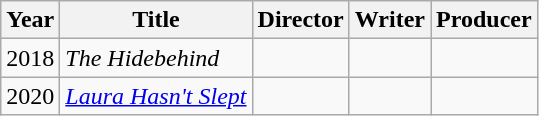<table class="wikitable sortable">
<tr>
<th>Year</th>
<th>Title</th>
<th>Director</th>
<th>Writer</th>
<th>Producer</th>
</tr>
<tr>
<td>2018</td>
<td><em>The Hidebehind</em></td>
<td></td>
<td></td>
<td></td>
</tr>
<tr>
<td>2020</td>
<td><em><a href='#'>Laura Hasn't Slept</a></em></td>
<td></td>
<td></td>
<td></td>
</tr>
</table>
